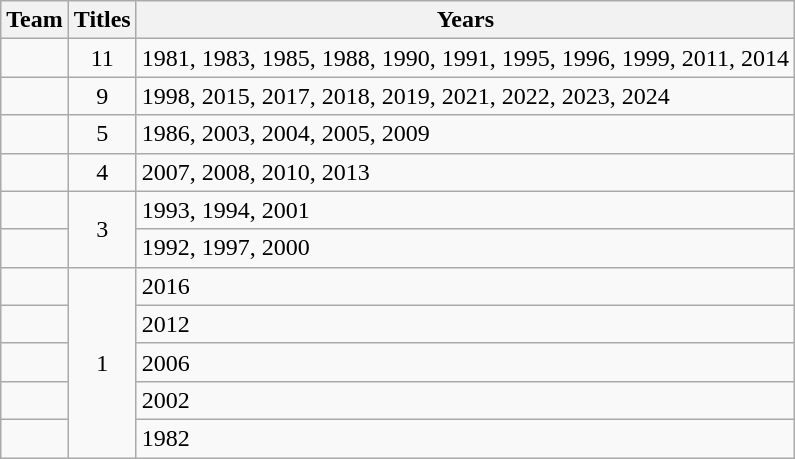<table class="wikitable sortable" style="text-align:center">
<tr>
<th>Team</th>
<th>Titles</th>
<th>Years</th>
</tr>
<tr>
<td style=><strong> </strong></td>
<td>11</td>
<td align=left>1981, 1983, 1985, 1988, 1990, 1991, 1995, 1996, 1999, 2011, 2014</td>
</tr>
<tr>
<td style=><strong> </strong></td>
<td>9</td>
<td align="left">1998, 2015, 2017, 2018, 2019, 2021, 2022, 2023, 2024</td>
</tr>
<tr>
<td style=><strong> </strong></td>
<td>5</td>
<td align="left">1986, 2003, 2004, 2005, 2009</td>
</tr>
<tr>
<td style=><strong> </strong></td>
<td>4</td>
<td align=left>2007, 2008, 2010, 2013</td>
</tr>
<tr>
<td style=><strong></strong></td>
<td rowspan=2>3</td>
<td align=left>1993, 1994, 2001</td>
</tr>
<tr>
<td style=><strong></strong></td>
<td align=left>1992, 1997, 2000</td>
</tr>
<tr>
<td style=><strong></strong></td>
<td rowspan="5">1</td>
<td align=left>2016</td>
</tr>
<tr>
<td style=><strong></strong></td>
<td align=left>2012</td>
</tr>
<tr>
<td style=><strong></strong></td>
<td align=left>2006</td>
</tr>
<tr>
<td style=><strong></strong></td>
<td align=left>2002</td>
</tr>
<tr>
<td style=><strong> </strong></td>
<td align=left>1982</td>
</tr>
</table>
